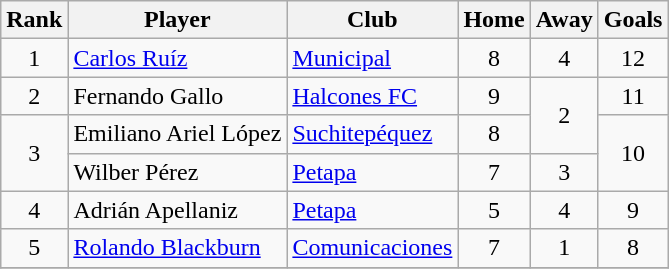<table class="wikitable" style="text-align:center">
<tr>
<th>Rank</th>
<th>Player</th>
<th>Club</th>
<th>Home</th>
<th>Away</th>
<th>Goals</th>
</tr>
<tr>
<td>1</td>
<td align="left"> <a href='#'>Carlos Ruíz</a></td>
<td align="left"><a href='#'>Municipal</a></td>
<td>8</td>
<td>4</td>
<td>12</td>
</tr>
<tr>
<td>2</td>
<td align="left"> Fernando Gallo</td>
<td align="left"><a href='#'>Halcones FC</a></td>
<td>9</td>
<td rowspan=2>2</td>
<td>11</td>
</tr>
<tr>
<td rowspan=2>3</td>
<td align="left"> Emiliano Ariel López</td>
<td align="left"><a href='#'>Suchitepéquez</a></td>
<td>8</td>
<td rowspan=2>10</td>
</tr>
<tr>
<td align="left"> Wilber Pérez</td>
<td align="left"><a href='#'>Petapa</a></td>
<td>7</td>
<td>3</td>
</tr>
<tr>
<td>4</td>
<td align="left"> Adrián Apellaniz</td>
<td align="left"><a href='#'>Petapa</a></td>
<td>5</td>
<td>4</td>
<td>9</td>
</tr>
<tr>
<td>5</td>
<td align="left"> <a href='#'>Rolando Blackburn</a></td>
<td align="left"><a href='#'>Comunicaciones</a></td>
<td>7</td>
<td>1</td>
<td>8</td>
</tr>
<tr>
</tr>
</table>
